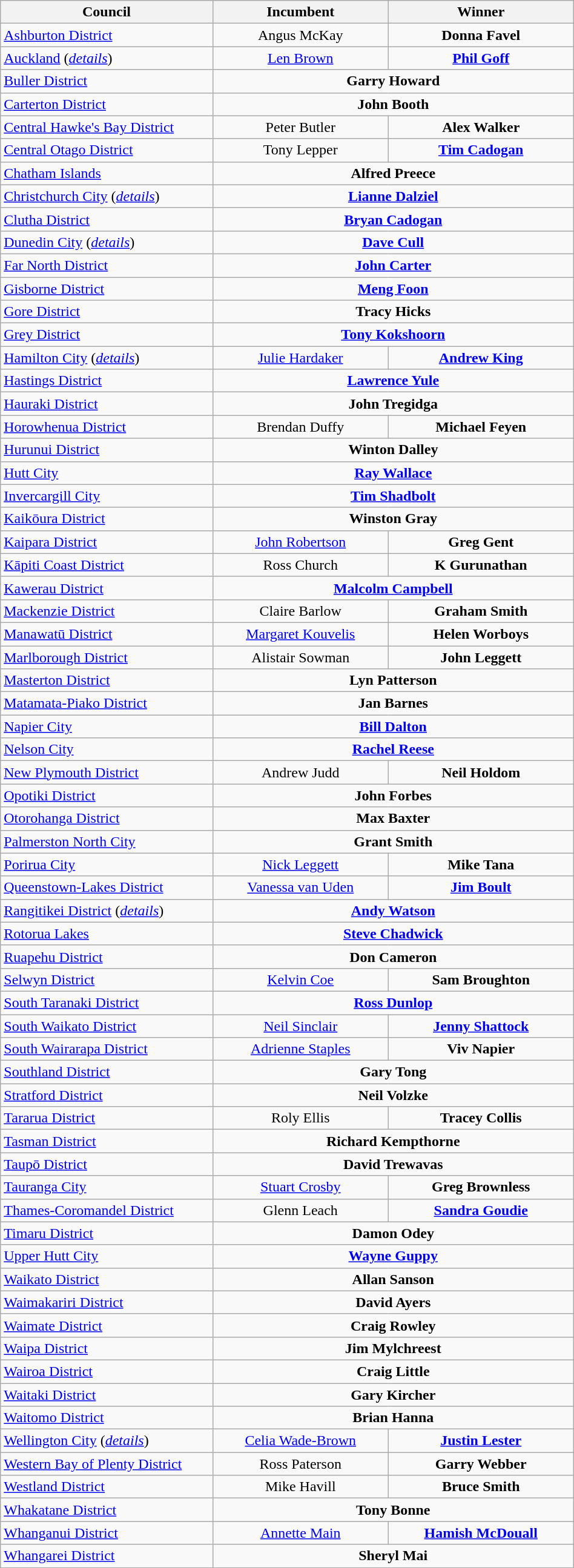<table class="wikitable" style="width:50%;">
<tr>
<th style="width:15%;">Council</th>
<th style="width:12%;">Incumbent</th>
<th width=12%>Winner</th>
</tr>
<tr>
<td><a href='#'>Ashburton District</a></td>
<td style="text-align:center;">Angus McKay</td>
<td style="text-align:center;"><strong>Donna Favel</strong></td>
</tr>
<tr>
<td><a href='#'>Auckland</a> (<em><a href='#'>details</a></em>)</td>
<td style="text-align:center;"><a href='#'>Len Brown</a></td>
<td style="text-align:center;"><strong><a href='#'>Phil Goff</a></strong></td>
</tr>
<tr>
<td><a href='#'>Buller District</a></td>
<td colspan="2" style="text-align:center;"><strong>Garry Howard</strong></td>
</tr>
<tr>
<td><a href='#'>Carterton District</a></td>
<td colspan=2 style="text-align:center;"><strong>John Booth</strong></td>
</tr>
<tr>
<td><a href='#'>Central Hawke's Bay District</a></td>
<td style="text-align:center;">Peter Butler</td>
<td style="text-align:center;"><strong>Alex Walker</strong> </td>
</tr>
<tr>
<td><a href='#'>Central Otago District</a></td>
<td style="text-align:center;">Tony Lepper</td>
<td style="text-align:center;"><strong><a href='#'>Tim Cadogan</a></strong></td>
</tr>
<tr>
<td><a href='#'>Chatham Islands</a></td>
<td colspan=2 style="text-align:center;"><strong>Alfred Preece</strong></td>
</tr>
<tr>
<td><a href='#'>Christchurch City</a> (<em><a href='#'>details</a></em>)</td>
<td colspan=2 style="text-align:center;"><strong><a href='#'>Lianne Dalziel</a></strong></td>
</tr>
<tr>
<td><a href='#'>Clutha District</a></td>
<td colspan=2 style="text-align:center;"><strong><a href='#'>Bryan Cadogan</a></strong></td>
</tr>
<tr>
<td><a href='#'>Dunedin City</a> (<em><a href='#'>details</a></em>)</td>
<td colspan=2 style="text-align:center;"><strong><a href='#'>Dave Cull</a> </strong></td>
</tr>
<tr>
<td><a href='#'>Far North District</a></td>
<td colspan=2 style="text-align:center;"><strong><a href='#'>John Carter</a></strong></td>
</tr>
<tr>
<td><a href='#'>Gisborne District</a></td>
<td colspan=2 style="text-align:center;"><strong><a href='#'>Meng Foon</a></strong></td>
</tr>
<tr>
<td><a href='#'>Gore District</a></td>
<td colspan=2 style="text-align:center;"><strong>Tracy Hicks</strong></td>
</tr>
<tr>
<td><a href='#'>Grey District</a></td>
<td colspan=2 style="text-align:center;"><strong><a href='#'>Tony Kokshoorn</a></strong></td>
</tr>
<tr>
<td><a href='#'>Hamilton City</a> (<em><a href='#'>details</a></em>)</td>
<td style="text-align:center;"><a href='#'>Julie Hardaker</a></td>
<td style="text-align:center;"><strong><a href='#'>Andrew King</a></strong> </td>
</tr>
<tr>
<td><a href='#'>Hastings District</a></td>
<td colspan=2 style="text-align:center;"><strong><a href='#'>Lawrence Yule</a></strong></td>
</tr>
<tr>
<td><a href='#'>Hauraki District</a></td>
<td colspan=2  style="text-align:center;"><strong>John Tregidga</strong></td>
</tr>
<tr>
<td><a href='#'>Horowhenua District</a></td>
<td style="text-align:center;">Brendan Duffy</td>
<td style="text-align:center;"><strong>Michael Feyen</strong></td>
</tr>
<tr>
<td><a href='#'>Hurunui District</a></td>
<td colspan=2 style="text-align:center;"><strong>Winton Dalley</strong></td>
</tr>
<tr>
<td><a href='#'>Hutt City</a></td>
<td colspan=2 style="text-align:center;"><strong><a href='#'>Ray Wallace</a></strong></td>
</tr>
<tr>
<td><a href='#'>Invercargill City</a></td>
<td colspan="2" style="text-align:center;"><strong><a href='#'>Tim Shadbolt</a></strong></td>
</tr>
<tr>
<td><a href='#'>Kaikōura District</a></td>
<td colspan=2 style="text-align:center;"><strong>Winston Gray</strong></td>
</tr>
<tr>
<td><a href='#'>Kaipara District</a></td>
<td style="text-align:center;"><a href='#'>John Robertson</a></td>
<td style="text-align:center;"><strong>Greg Gent</strong></td>
</tr>
<tr>
<td><a href='#'>Kāpiti Coast District</a></td>
<td style="text-align:center;">Ross Church</td>
<td style="text-align:center;"><strong>K Gurunathan</strong></td>
</tr>
<tr>
<td><a href='#'>Kawerau District</a></td>
<td colspan=2 style="text-align:center;"><strong><a href='#'>Malcolm Campbell</a></strong></td>
</tr>
<tr>
<td><a href='#'>Mackenzie District</a></td>
<td style="text-align:center;">Claire Barlow</td>
<td style="text-align:center;"><strong>Graham Smith</strong> </td>
</tr>
<tr>
<td><a href='#'>Manawatū District</a></td>
<td style="text-align:center;"><a href='#'>Margaret Kouvelis</a></td>
<td style="text-align:center;"><strong>Helen Worboys</strong></td>
</tr>
<tr>
<td><a href='#'>Marlborough District</a></td>
<td style="text-align:center;">Alistair Sowman</td>
<td style="text-align:center;"><strong>John Leggett</strong></td>
</tr>
<tr>
<td><a href='#'>Masterton District</a></td>
<td colspan=2 style="text-align:center;"><strong>Lyn Patterson</strong></td>
</tr>
<tr>
<td><a href='#'>Matamata-Piako District</a></td>
<td colspan=2 style="text-align:center;"><strong>Jan Barnes</strong></td>
</tr>
<tr>
<td><a href='#'>Napier City</a></td>
<td colspan=2 style="text-align:center;"><strong><a href='#'>Bill Dalton</a></strong></td>
</tr>
<tr>
<td><a href='#'>Nelson City</a></td>
<td colspan=2 style="text-align:center;"><strong><a href='#'>Rachel Reese</a></strong></td>
</tr>
<tr>
<td><a href='#'>New Plymouth District</a></td>
<td style="text-align:center;">Andrew Judd</td>
<td style="text-align:center;"><strong>Neil Holdom</strong> </td>
</tr>
<tr>
<td><a href='#'>Opotiki District</a></td>
<td colspan=2 style="text-align:center;"><strong>John Forbes</strong></td>
</tr>
<tr>
<td><a href='#'>Otorohanga District</a></td>
<td colspan=2 style="text-align:center;"><strong>Max Baxter</strong></td>
</tr>
<tr>
<td><a href='#'>Palmerston North City</a></td>
<td colspan=2 style="text-align:center;"><strong>Grant Smith</strong> </td>
</tr>
<tr>
<td><a href='#'>Porirua City</a></td>
<td style="text-align:center;"><a href='#'>Nick Leggett</a></td>
<td style="text-align:center;"><strong>Mike Tana</strong> </td>
</tr>
<tr>
<td><a href='#'>Queenstown-Lakes District</a></td>
<td style="text-align:center;"><a href='#'>Vanessa van Uden</a></td>
<td style="text-align:center;"><strong><a href='#'>Jim Boult</a></strong></td>
</tr>
<tr>
<td><a href='#'>Rangitikei District</a> (<em><a href='#'>details</a></em>)</td>
<td colspan=2 style="text-align:center;"><strong><a href='#'>Andy Watson</a></strong> </td>
</tr>
<tr>
<td><a href='#'>Rotorua Lakes</a></td>
<td colspan=2 style="text-align:center;"><strong><a href='#'>Steve Chadwick</a></strong></td>
</tr>
<tr>
<td><a href='#'>Ruapehu District</a></td>
<td colspan=2 style="text-align:center;"><strong>Don Cameron</strong></td>
</tr>
<tr>
<td><a href='#'>Selwyn District</a></td>
<td style="text-align:center;"><a href='#'>Kelvin Coe</a></td>
<td style="text-align:center;"><strong>Sam Broughton</strong> </td>
</tr>
<tr>
<td><a href='#'>South Taranaki District</a></td>
<td colspan=2 style="text-align:center;"><strong><a href='#'>Ross Dunlop</a></strong></td>
</tr>
<tr>
<td><a href='#'>South Waikato District</a></td>
<td style="text-align:center;"><a href='#'>Neil Sinclair</a></td>
<td style="text-align:center;"><strong><a href='#'>Jenny Shattock</a></strong></td>
</tr>
<tr>
<td><a href='#'>South Wairarapa District</a></td>
<td style="text-align:center;"><a href='#'>Adrienne Staples</a></td>
<td style="text-align:center;"><strong>Viv Napier</strong></td>
</tr>
<tr>
<td><a href='#'>Southland District</a></td>
<td colspan=2 style="text-align:center;"><strong>Gary Tong</strong></td>
</tr>
<tr>
<td><a href='#'>Stratford District</a></td>
<td colspan=2 style="text-align:center;"><strong>Neil Volzke</strong></td>
</tr>
<tr>
<td><a href='#'>Tararua District</a></td>
<td style="text-align:center;">Roly Ellis</td>
<td style="text-align:center;"><strong>Tracey Collis</strong> </td>
</tr>
<tr>
<td><a href='#'>Tasman District</a></td>
<td colspan=2 style="text-align:center;"><strong>Richard Kempthorne</strong></td>
</tr>
<tr>
<td><a href='#'>Taupō District</a></td>
<td colspan=2 style="text-align:center;"><strong>David Trewavas</strong></td>
</tr>
<tr>
<td><a href='#'>Tauranga City</a></td>
<td style="text-align:center;"><a href='#'>Stuart Crosby</a></td>
<td style="text-align:center;"><strong>Greg Brownless</strong> </td>
</tr>
<tr>
<td><a href='#'>Thames-Coromandel District</a></td>
<td style="text-align:center;">Glenn Leach</td>
<td style="text-align:center;"><strong><a href='#'>Sandra Goudie</a></strong></td>
</tr>
<tr>
<td><a href='#'>Timaru District</a></td>
<td colspan=2 style="text-align:center;"><strong>Damon Odey</strong></td>
</tr>
<tr>
<td><a href='#'>Upper Hutt City</a></td>
<td colspan=2 style="text-align:center;"><strong><a href='#'>Wayne Guppy</a></strong></td>
</tr>
<tr>
<td><a href='#'>Waikato District</a></td>
<td colspan=2 style="text-align:center;"><strong>Allan Sanson</strong></td>
</tr>
<tr>
<td><a href='#'>Waimakariri District</a></td>
<td colspan=2 style="text-align:center;"><strong>David Ayers</strong></td>
</tr>
<tr>
<td><a href='#'>Waimate District</a></td>
<td colspan=2 style="text-align:center;"><strong>Craig Rowley</strong></td>
</tr>
<tr>
<td><a href='#'>Waipa District</a></td>
<td colspan=2 style="text-align:center;"><strong>Jim Mylchreest</strong></td>
</tr>
<tr>
<td><a href='#'>Wairoa District</a></td>
<td colspan=2 style="text-align:center;"><strong>Craig Little</strong> </td>
</tr>
<tr>
<td><a href='#'>Waitaki District</a></td>
<td colspan=2 style="text-align:center;"><strong>Gary Kircher</strong> </td>
</tr>
<tr>
<td><a href='#'>Waitomo District</a></td>
<td colspan=2 style="text-align:center;"><strong>Brian Hanna</strong></td>
</tr>
<tr>
<td><a href='#'>Wellington City</a> (<em><a href='#'>details</a></em>)</td>
<td style="text-align:center;"><a href='#'>Celia Wade-Brown</a></td>
<td style="text-align:center;"><strong><a href='#'>Justin Lester</a></strong> </td>
</tr>
<tr>
<td><a href='#'>Western Bay of Plenty District</a></td>
<td style="text-align:center;">Ross Paterson</td>
<td style="text-align:center;"><strong>Garry Webber</strong></td>
</tr>
<tr>
<td><a href='#'>Westland District</a></td>
<td style="text-align:center;">Mike Havill</td>
<td style="text-align:center;"><strong>Bruce Smith</strong></td>
</tr>
<tr>
<td><a href='#'>Whakatane District</a></td>
<td colspan=2 style="text-align:center;"><strong>Tony Bonne</strong></td>
</tr>
<tr>
<td><a href='#'>Whanganui District</a></td>
<td style="text-align:center;"><a href='#'>Annette Main</a></td>
<td style="text-align:center;"><strong><a href='#'>Hamish McDouall</a></strong></td>
</tr>
<tr>
<td><a href='#'>Whangarei District</a></td>
<td colspan=2 style="text-align:center;"><strong>Sheryl Mai</strong></td>
</tr>
</table>
